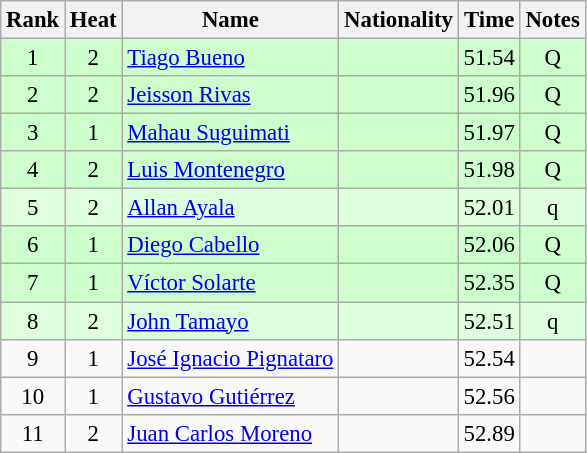<table class="wikitable sortable" style="text-align:center;font-size:95%">
<tr>
<th>Rank</th>
<th>Heat</th>
<th>Name</th>
<th>Nationality</th>
<th>Time</th>
<th>Notes</th>
</tr>
<tr bgcolor=ccffcc>
<td>1</td>
<td>2</td>
<td align=left><a href='#'>Tiago Bueno</a></td>
<td align=left></td>
<td>51.54</td>
<td>Q</td>
</tr>
<tr bgcolor=ccffcc>
<td>2</td>
<td>2</td>
<td align=left><a href='#'>Jeisson Rivas</a></td>
<td align=left></td>
<td>51.96</td>
<td>Q</td>
</tr>
<tr bgcolor=ccffcc>
<td>3</td>
<td>1</td>
<td align=left><a href='#'>Mahau Suguimati</a></td>
<td align=left></td>
<td>51.97</td>
<td>Q</td>
</tr>
<tr bgcolor=ccffcc>
<td>4</td>
<td>2</td>
<td align=left><a href='#'>Luis Montenegro</a></td>
<td align=left></td>
<td>51.98</td>
<td>Q</td>
</tr>
<tr bgcolor=ddffdd>
<td>5</td>
<td>2</td>
<td align=left><a href='#'>Allan Ayala</a></td>
<td align=left></td>
<td>52.01</td>
<td>q</td>
</tr>
<tr bgcolor=ccffcc>
<td>6</td>
<td>1</td>
<td align=left><a href='#'>Diego Cabello</a></td>
<td align=left></td>
<td>52.06</td>
<td>Q</td>
</tr>
<tr bgcolor=ccffcc>
<td>7</td>
<td>1</td>
<td align=left><a href='#'>Víctor Solarte</a></td>
<td align=left></td>
<td>52.35</td>
<td>Q</td>
</tr>
<tr bgcolor=ddffdd>
<td>8</td>
<td>2</td>
<td align=left><a href='#'>John Tamayo</a></td>
<td align=left></td>
<td>52.51</td>
<td>q</td>
</tr>
<tr>
<td>9</td>
<td>1</td>
<td align=left><a href='#'>José Ignacio Pignataro</a></td>
<td align=left></td>
<td>52.54</td>
<td></td>
</tr>
<tr>
<td>10</td>
<td>1</td>
<td align=left><a href='#'>Gustavo Gutiérrez</a></td>
<td align=left></td>
<td>52.56</td>
<td></td>
</tr>
<tr>
<td>11</td>
<td>2</td>
<td align=left><a href='#'>Juan Carlos Moreno</a></td>
<td align=left></td>
<td>52.89</td>
<td></td>
</tr>
</table>
